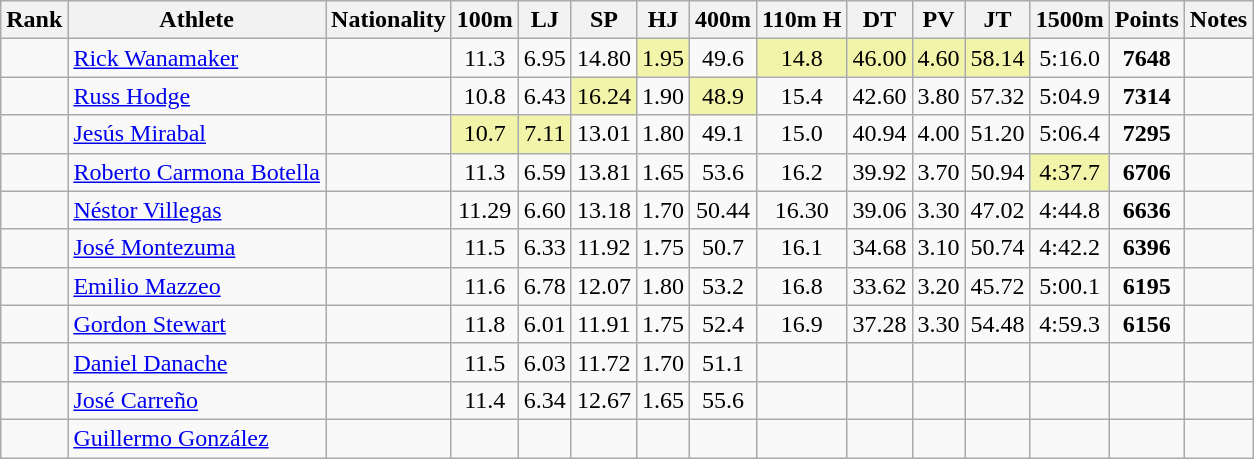<table class="wikitable sortable" style=" text-align:center;">
<tr>
<th>Rank</th>
<th>Athlete</th>
<th>Nationality</th>
<th>100m</th>
<th>LJ</th>
<th>SP</th>
<th>HJ</th>
<th>400m</th>
<th>110m H</th>
<th>DT</th>
<th>PV</th>
<th>JT</th>
<th>1500m</th>
<th>Points</th>
<th>Notes</th>
</tr>
<tr>
<td></td>
<td align=left><a href='#'>Rick Wanamaker</a></td>
<td align=left></td>
<td>11.3</td>
<td>6.95</td>
<td>14.80</td>
<td bgcolor=#F2F5A9>1.95</td>
<td>49.6</td>
<td bgcolor=#F2F5A9>14.8</td>
<td bgcolor=#F2F5A9>46.00</td>
<td bgcolor=#F2F5A9>4.60</td>
<td bgcolor=#F2F5A9>58.14</td>
<td>5:16.0</td>
<td><strong>7648</strong></td>
<td></td>
</tr>
<tr>
<td></td>
<td align=left><a href='#'>Russ Hodge</a></td>
<td align=left></td>
<td>10.8</td>
<td>6.43</td>
<td bgcolor=#F2F5A9>16.24</td>
<td>1.90</td>
<td bgcolor=#F2F5A9>48.9</td>
<td>15.4</td>
<td>42.60</td>
<td>3.80</td>
<td>57.32</td>
<td>5:04.9</td>
<td><strong>7314</strong></td>
<td></td>
</tr>
<tr>
<td></td>
<td align=left><a href='#'>Jesús Mirabal</a></td>
<td align=left></td>
<td bgcolor=#F2F5A9>10.7</td>
<td bgcolor=#F2F5A9>7.11</td>
<td>13.01</td>
<td>1.80</td>
<td>49.1</td>
<td>15.0</td>
<td>40.94</td>
<td>4.00</td>
<td>51.20</td>
<td>5:06.4</td>
<td><strong>7295</strong></td>
<td></td>
</tr>
<tr>
<td></td>
<td align=left><a href='#'>Roberto Carmona Botella</a></td>
<td align=left></td>
<td>11.3</td>
<td>6.59</td>
<td>13.81</td>
<td>1.65</td>
<td>53.6</td>
<td>16.2</td>
<td>39.92</td>
<td>3.70</td>
<td>50.94</td>
<td bgcolor=#F2F5A9>4:37.7</td>
<td><strong>6706</strong></td>
<td></td>
</tr>
<tr>
<td></td>
<td align=left><a href='#'>Néstor Villegas</a></td>
<td align=left></td>
<td>11.29</td>
<td>6.60</td>
<td>13.18</td>
<td>1.70</td>
<td>50.44</td>
<td>16.30</td>
<td>39.06</td>
<td>3.30</td>
<td>47.02</td>
<td>4:44.8</td>
<td><strong>6636</strong></td>
<td></td>
</tr>
<tr>
<td></td>
<td align=left><a href='#'>José Montezuma</a></td>
<td align=left></td>
<td>11.5</td>
<td>6.33</td>
<td>11.92</td>
<td>1.75</td>
<td>50.7</td>
<td>16.1</td>
<td>34.68</td>
<td>3.10</td>
<td>50.74</td>
<td>4:42.2</td>
<td><strong>6396</strong></td>
<td></td>
</tr>
<tr>
<td></td>
<td align=left><a href='#'>Emilio Mazzeo</a></td>
<td align=left></td>
<td>11.6</td>
<td>6.78</td>
<td>12.07</td>
<td>1.80</td>
<td>53.2</td>
<td>16.8</td>
<td>33.62</td>
<td>3.20</td>
<td>45.72</td>
<td>5:00.1</td>
<td><strong>6195</strong></td>
<td></td>
</tr>
<tr>
<td></td>
<td align=left><a href='#'>Gordon Stewart</a></td>
<td align=left></td>
<td>11.8</td>
<td>6.01</td>
<td>11.91</td>
<td>1.75</td>
<td>52.4</td>
<td>16.9</td>
<td>37.28</td>
<td>3.30</td>
<td>54.48</td>
<td>4:59.3</td>
<td><strong>6156</strong></td>
<td></td>
</tr>
<tr>
<td></td>
<td align=left><a href='#'>Daniel Danache</a></td>
<td align=left></td>
<td>11.5</td>
<td>6.03</td>
<td>11.72</td>
<td>1.70</td>
<td>51.1</td>
<td></td>
<td></td>
<td></td>
<td></td>
<td></td>
<td><strong></strong></td>
<td></td>
</tr>
<tr>
<td></td>
<td align=left><a href='#'>José Carreño</a></td>
<td align=left></td>
<td>11.4</td>
<td>6.34</td>
<td>12.67</td>
<td>1.65</td>
<td>55.6</td>
<td></td>
<td></td>
<td></td>
<td></td>
<td></td>
<td><strong></strong></td>
<td></td>
</tr>
<tr>
<td></td>
<td align=left><a href='#'>Guillermo González</a></td>
<td align=left></td>
<td></td>
<td></td>
<td></td>
<td></td>
<td></td>
<td></td>
<td></td>
<td></td>
<td></td>
<td></td>
<td><strong></strong></td>
<td></td>
</tr>
</table>
